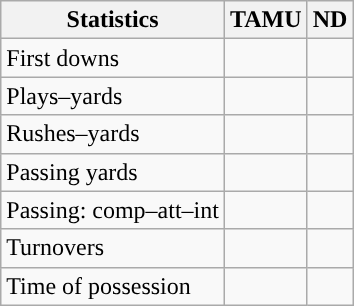<table class="wikitable" style="float:left">
<tr>
<th>Statistics</th>
<th>TAMU</th>
<th>ND</th>
</tr>
<tr>
<td>First downs</td>
<td></td>
<td></td>
</tr>
<tr>
<td>Plays–yards</td>
<td></td>
<td></td>
</tr>
<tr>
<td>Rushes–yards</td>
<td></td>
<td></td>
</tr>
<tr>
<td>Passing yards</td>
<td></td>
<td></td>
</tr>
<tr>
<td>Passing: comp–att–int</td>
<td></td>
<td></td>
</tr>
<tr>
<td>Turnovers</td>
<td></td>
<td></td>
</tr>
<tr>
<td>Time of possession</td>
<td></td>
<td></td>
</tr>
</table>
